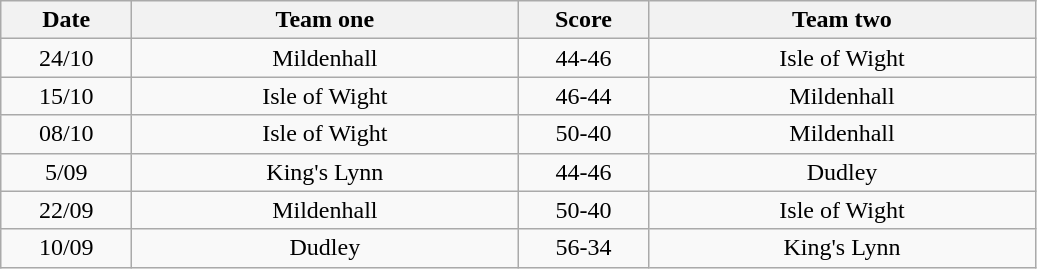<table class="wikitable" style="text-align: center">
<tr>
<th width=80>Date</th>
<th width=250>Team one</th>
<th width=80>Score</th>
<th width=250>Team two</th>
</tr>
<tr>
<td>24/10</td>
<td>Mildenhall</td>
<td>44-46</td>
<td>Isle of Wight</td>
</tr>
<tr>
<td>15/10</td>
<td>Isle of Wight</td>
<td>46-44</td>
<td>Mildenhall</td>
</tr>
<tr>
<td>08/10</td>
<td>Isle of Wight</td>
<td>50-40</td>
<td>Mildenhall</td>
</tr>
<tr>
<td>5/09</td>
<td>King's Lynn</td>
<td>44-46</td>
<td>Dudley</td>
</tr>
<tr>
<td>22/09</td>
<td>Mildenhall</td>
<td>50-40</td>
<td>Isle of Wight</td>
</tr>
<tr>
<td>10/09</td>
<td>Dudley</td>
<td>56-34</td>
<td>King's Lynn</td>
</tr>
</table>
